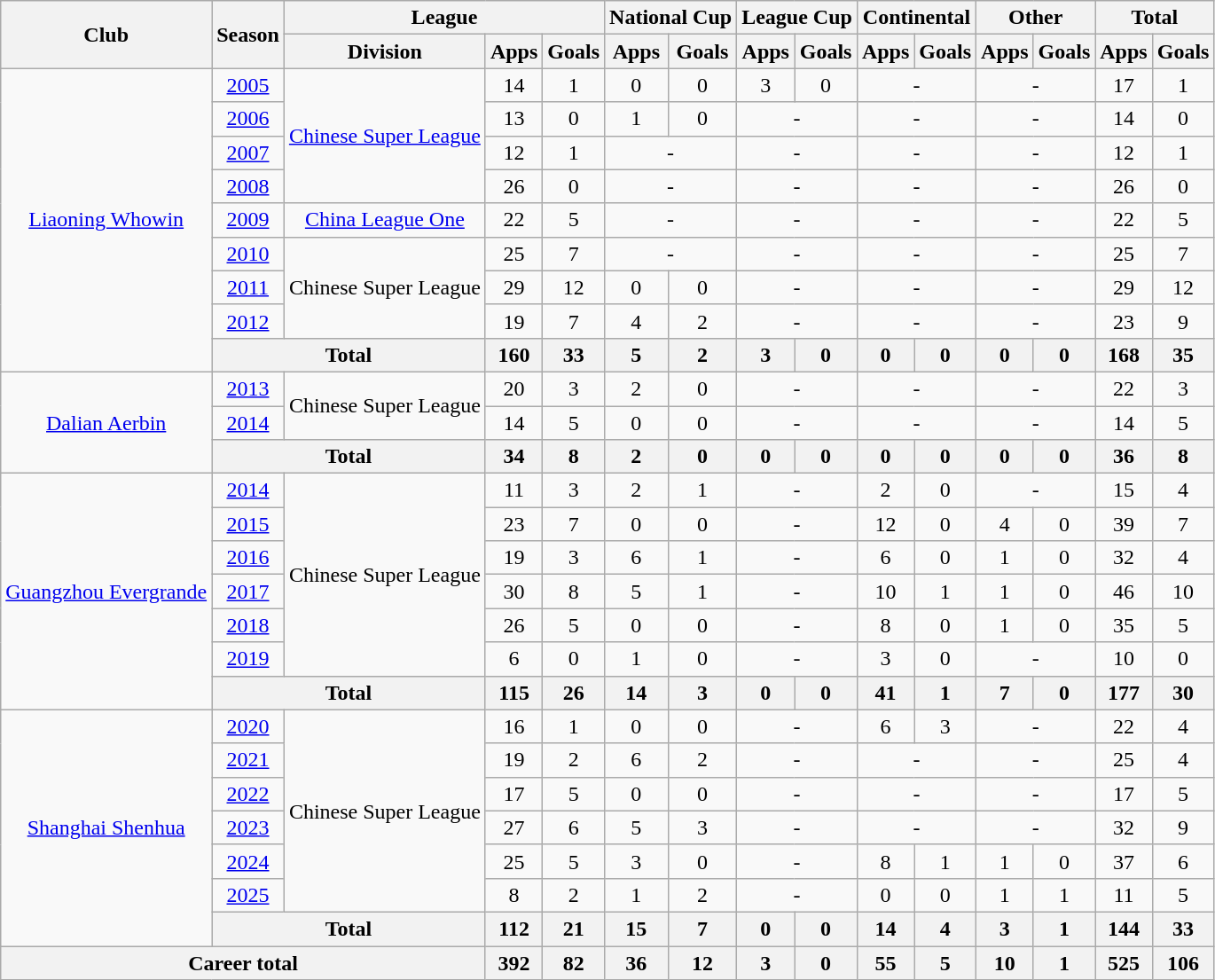<table class="wikitable" style="text-align: center">
<tr>
<th rowspan="2">Club</th>
<th rowspan="2">Season</th>
<th colspan="3">League</th>
<th colspan="2">National Cup</th>
<th colspan="2">League Cup</th>
<th colspan="2">Continental</th>
<th colspan="2">Other</th>
<th colspan="2">Total</th>
</tr>
<tr>
<th>Division</th>
<th>Apps</th>
<th>Goals</th>
<th>Apps</th>
<th>Goals</th>
<th>Apps</th>
<th>Goals</th>
<th>Apps</th>
<th>Goals</th>
<th>Apps</th>
<th>Goals</th>
<th>Apps</th>
<th>Goals</th>
</tr>
<tr>
<td rowspan="9"><a href='#'>Liaoning Whowin</a></td>
<td><a href='#'>2005</a></td>
<td rowspan="4"><a href='#'>Chinese Super League</a></td>
<td>14</td>
<td>1</td>
<td>0</td>
<td>0</td>
<td>3</td>
<td>0</td>
<td colspan="2">-</td>
<td colspan="2">-</td>
<td>17</td>
<td>1</td>
</tr>
<tr>
<td><a href='#'>2006</a></td>
<td>13</td>
<td>0</td>
<td>1</td>
<td>0</td>
<td colspan="2">-</td>
<td colspan="2">-</td>
<td colspan="2">-</td>
<td>14</td>
<td>0</td>
</tr>
<tr>
<td><a href='#'>2007</a></td>
<td>12</td>
<td>1</td>
<td colspan="2">-</td>
<td colspan="2">-</td>
<td colspan="2">-</td>
<td colspan="2">-</td>
<td>12</td>
<td>1</td>
</tr>
<tr>
<td><a href='#'>2008</a></td>
<td>26</td>
<td>0</td>
<td colspan="2">-</td>
<td colspan="2">-</td>
<td colspan="2">-</td>
<td colspan="2">-</td>
<td>26</td>
<td>0</td>
</tr>
<tr>
<td><a href='#'>2009</a></td>
<td><a href='#'>China League One</a></td>
<td>22</td>
<td>5</td>
<td colspan="2">-</td>
<td colspan="2">-</td>
<td colspan="2">-</td>
<td colspan="2">-</td>
<td>22</td>
<td>5</td>
</tr>
<tr>
<td><a href='#'>2010</a></td>
<td rowspan="3">Chinese Super League</td>
<td>25</td>
<td>7</td>
<td colspan="2">-</td>
<td colspan="2">-</td>
<td colspan="2">-</td>
<td colspan="2">-</td>
<td>25</td>
<td>7</td>
</tr>
<tr>
<td><a href='#'>2011</a></td>
<td>29</td>
<td>12</td>
<td>0</td>
<td>0</td>
<td colspan="2">-</td>
<td colspan="2">-</td>
<td colspan="2">-</td>
<td>29</td>
<td>12</td>
</tr>
<tr>
<td><a href='#'>2012</a></td>
<td>19</td>
<td>7</td>
<td>4</td>
<td>2</td>
<td colspan="2">-</td>
<td colspan="2">-</td>
<td colspan="2">-</td>
<td>23</td>
<td>9</td>
</tr>
<tr>
<th colspan="2"><strong>Total</strong></th>
<th>160</th>
<th>33</th>
<th>5</th>
<th>2</th>
<th>3</th>
<th>0</th>
<th>0</th>
<th>0</th>
<th>0</th>
<th>0</th>
<th>168</th>
<th>35</th>
</tr>
<tr>
<td rowspan="3"><a href='#'>Dalian Aerbin</a></td>
<td><a href='#'>2013</a></td>
<td rowspan="2">Chinese Super League</td>
<td>20</td>
<td>3</td>
<td>2</td>
<td>0</td>
<td colspan="2">-</td>
<td colspan="2">-</td>
<td colspan="2">-</td>
<td>22</td>
<td>3</td>
</tr>
<tr>
<td><a href='#'>2014</a></td>
<td>14</td>
<td>5</td>
<td>0</td>
<td>0</td>
<td colspan="2">-</td>
<td colspan="2">-</td>
<td colspan="2">-</td>
<td>14</td>
<td>5</td>
</tr>
<tr>
<th colspan="2"><strong>Total</strong></th>
<th>34</th>
<th>8</th>
<th>2</th>
<th>0</th>
<th>0</th>
<th>0</th>
<th>0</th>
<th>0</th>
<th>0</th>
<th>0</th>
<th>36</th>
<th>8</th>
</tr>
<tr>
<td rowspan="7"><a href='#'>Guangzhou Evergrande</a></td>
<td><a href='#'>2014</a></td>
<td rowspan="6">Chinese Super League</td>
<td>11</td>
<td>3</td>
<td>2</td>
<td>1</td>
<td colspan="2">-</td>
<td>2</td>
<td>0</td>
<td colspan="2">-</td>
<td>15</td>
<td>4</td>
</tr>
<tr>
<td><a href='#'>2015</a></td>
<td>23</td>
<td>7</td>
<td>0</td>
<td>0</td>
<td colspan="2">-</td>
<td>12</td>
<td>0</td>
<td>4</td>
<td>0</td>
<td>39</td>
<td>7</td>
</tr>
<tr>
<td><a href='#'>2016</a></td>
<td>19</td>
<td>3</td>
<td>6</td>
<td>1</td>
<td colspan="2">-</td>
<td>6</td>
<td>0</td>
<td>1</td>
<td>0</td>
<td>32</td>
<td>4</td>
</tr>
<tr>
<td><a href='#'>2017</a></td>
<td>30</td>
<td>8</td>
<td>5</td>
<td>1</td>
<td colspan="2">-</td>
<td>10</td>
<td>1</td>
<td>1</td>
<td>0</td>
<td>46</td>
<td>10</td>
</tr>
<tr>
<td><a href='#'>2018</a></td>
<td>26</td>
<td>5</td>
<td>0</td>
<td>0</td>
<td colspan="2">-</td>
<td>8</td>
<td>0</td>
<td>1</td>
<td>0</td>
<td>35</td>
<td>5</td>
</tr>
<tr>
<td><a href='#'>2019</a></td>
<td>6</td>
<td>0</td>
<td>1</td>
<td>0</td>
<td colspan="2">-</td>
<td>3</td>
<td>0</td>
<td colspan="2">-</td>
<td>10</td>
<td>0</td>
</tr>
<tr>
<th colspan="2"><strong>Total</strong></th>
<th>115</th>
<th>26</th>
<th>14</th>
<th>3</th>
<th>0</th>
<th>0</th>
<th>41</th>
<th>1</th>
<th>7</th>
<th>0</th>
<th>177</th>
<th>30</th>
</tr>
<tr>
<td rowspan="7"><a href='#'>Shanghai Shenhua</a></td>
<td><a href='#'>2020</a></td>
<td rowspan="6">Chinese Super League</td>
<td>16</td>
<td>1</td>
<td>0</td>
<td>0</td>
<td colspan="2">-</td>
<td>6</td>
<td>3</td>
<td colspan="2">-</td>
<td>22</td>
<td>4</td>
</tr>
<tr>
<td><a href='#'>2021</a></td>
<td>19</td>
<td>2</td>
<td>6</td>
<td>2</td>
<td colspan="2">-</td>
<td colspan="2">-</td>
<td colspan="2">-</td>
<td>25</td>
<td>4</td>
</tr>
<tr>
<td><a href='#'>2022</a></td>
<td>17</td>
<td>5</td>
<td>0</td>
<td>0</td>
<td colspan="2">-</td>
<td colspan="2">-</td>
<td colspan="2">-</td>
<td>17</td>
<td>5</td>
</tr>
<tr>
<td><a href='#'>2023</a></td>
<td>27</td>
<td>6</td>
<td>5</td>
<td>3</td>
<td colspan="2">-</td>
<td colspan="2">-</td>
<td colspan="2">-</td>
<td>32</td>
<td>9</td>
</tr>
<tr>
<td><a href='#'>2024</a></td>
<td>25</td>
<td>5</td>
<td>3</td>
<td>0</td>
<td colspan="2">-</td>
<td>8</td>
<td>1</td>
<td>1</td>
<td>0</td>
<td>37</td>
<td>6</td>
</tr>
<tr>
<td><a href='#'>2025</a></td>
<td>8</td>
<td>2</td>
<td>1</td>
<td>2</td>
<td colspan="2">-</td>
<td>0</td>
<td>0</td>
<td>1</td>
<td>1</td>
<td>11</td>
<td>5</td>
</tr>
<tr>
<th colspan="2"><strong>Total</strong></th>
<th>112</th>
<th>21</th>
<th>15</th>
<th>7</th>
<th>0</th>
<th>0</th>
<th>14</th>
<th>4</th>
<th>3</th>
<th>1</th>
<th>144</th>
<th>33</th>
</tr>
<tr>
<th colspan=3>Career total</th>
<th>392</th>
<th>82</th>
<th>36</th>
<th>12</th>
<th>3</th>
<th>0</th>
<th>55</th>
<th>5</th>
<th>10</th>
<th>1</th>
<th>525</th>
<th>106</th>
</tr>
</table>
